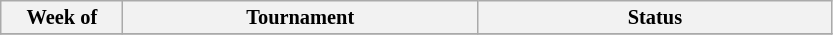<table class=wikitable style=font-size:85%>
<tr>
<th width=75>Week of</th>
<th width=230>Tournament</th>
<th width=230>Status</th>
</tr>
<tr valign=top>
</tr>
</table>
